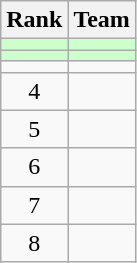<table class=wikitable style="text-align:center">
<tr>
<th>Rank</th>
<th>Team</th>
</tr>
<tr bgcolor=#ccffcc>
<td></td>
<td align=left></td>
</tr>
<tr bgcolor=#ccffcc>
<td></td>
<td align=left></td>
</tr>
<tr>
<td></td>
<td align=left></td>
</tr>
<tr>
<td>4</td>
<td align=left></td>
</tr>
<tr>
<td>5</td>
<td align=left></td>
</tr>
<tr>
<td>6</td>
<td align=left></td>
</tr>
<tr>
<td>7</td>
<td align=left></td>
</tr>
<tr>
<td>8</td>
<td align=left></td>
</tr>
</table>
